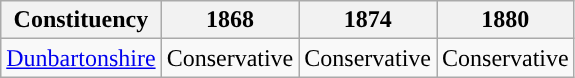<table class="wikitable">
<tr>
<th>Constituency</th>
<th>1868</th>
<th>1874</th>
<th>1880</th>
</tr>
<tr>
<td><a href='#'>Dunbartonshire</a></td>
<td>Conservative</td>
<td>Conservative</td>
<td>Conservative</td>
</tr>
</table>
